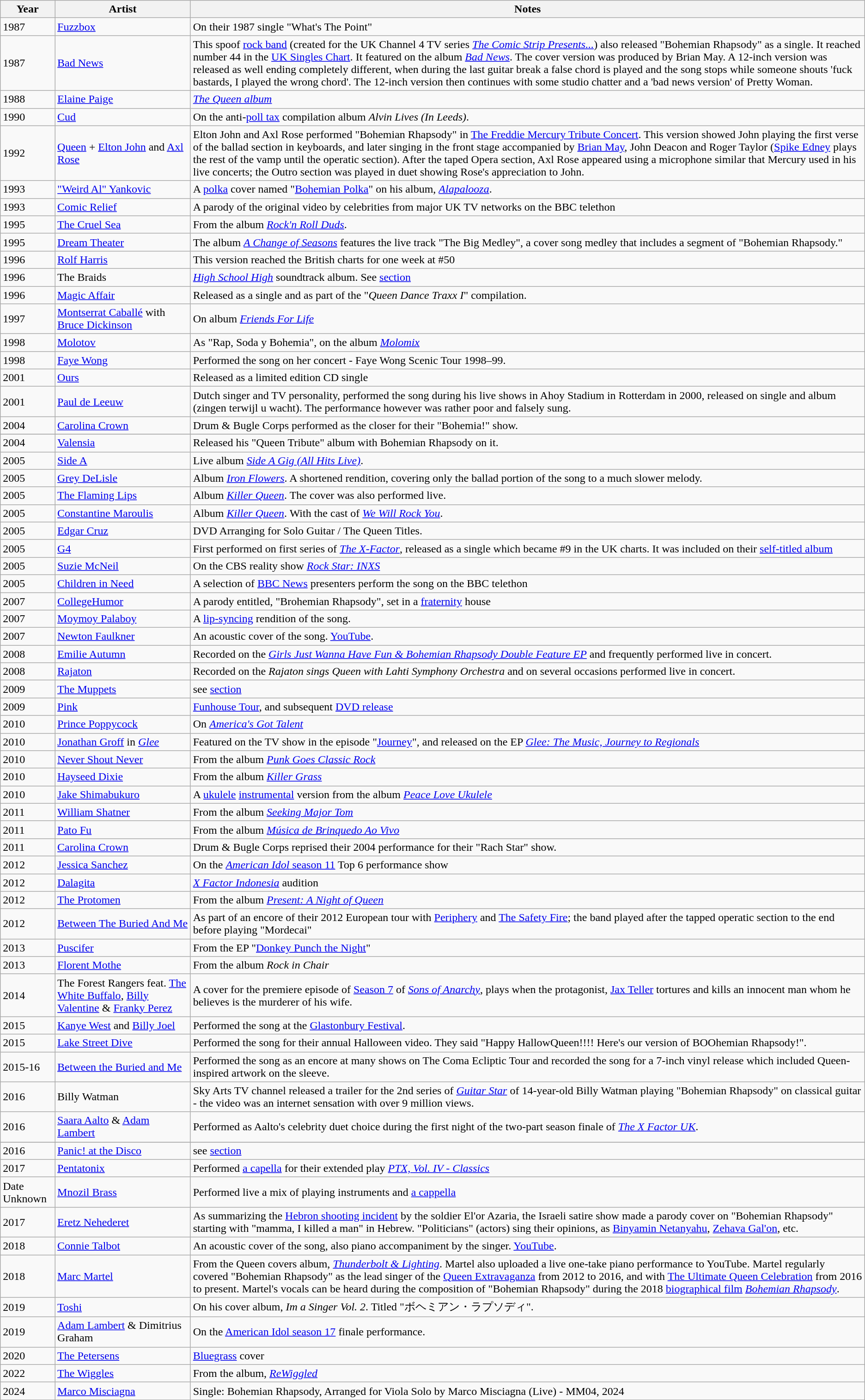<table class="wikitable sortable">
<tr>
<th>Year</th>
<th>Artist</th>
<th>Notes</th>
</tr>
<tr class="sortbottom">
<td>1987</td>
<td><a href='#'>Fuzzbox</a></td>
<td>On their 1987 single "What's The Point"</td>
</tr>
<tr class="sortbottom">
<td>1987</td>
<td><a href='#'>Bad News</a></td>
<td>This spoof <a href='#'>rock band</a> (created for the UK Channel 4 TV series <em><a href='#'>The Comic Strip Presents...</a></em>) also released "Bohemian Rhapsody" as a single. It reached number 44 in the <a href='#'>UK Singles Chart</a>. It featured on the album <em><a href='#'>Bad News</a></em>. The cover version was produced by Brian May. A 12-inch version was released as well ending completely different, when during the last guitar break a false chord is played and the song stops while someone shouts 'fuck bastards, I played the wrong chord'. The 12-inch version then continues with some studio chatter and a 'bad news version' of Pretty Woman.</td>
</tr>
<tr class="sortbottom">
<td>1988</td>
<td><a href='#'>Elaine Paige</a></td>
<td><em><a href='#'>The Queen album</a></em></td>
</tr>
<tr class="sortbottom">
<td>1990</td>
<td><a href='#'>Cud</a></td>
<td>On the anti-<a href='#'>poll tax</a> compilation album <em>Alvin Lives (In Leeds)</em>.</td>
</tr>
<tr class="sortbottom">
<td>1992</td>
<td><a href='#'>Queen</a> + <a href='#'>Elton John</a> and <a href='#'>Axl Rose</a></td>
<td>Elton John and Axl Rose performed "Bohemian Rhapsody" in <a href='#'>The Freddie Mercury Tribute Concert</a>. This version showed John playing the first verse of the ballad section in keyboards, and later singing in the front stage accompanied by <a href='#'>Brian May</a>, John Deacon and Roger Taylor (<a href='#'>Spike Edney</a> plays the rest of the vamp until the operatic section). After the taped Opera section, Axl Rose appeared using a microphone similar that Mercury used in his live concerts; the Outro section was played in duet showing Rose's appreciation to John.</td>
</tr>
<tr class="sortbottom">
<td>1993</td>
<td><a href='#'>"Weird Al" Yankovic</a></td>
<td>A <a href='#'>polka</a> cover named "<a href='#'>Bohemian Polka</a>" on his album, <em><a href='#'>Alapalooza</a></em>.</td>
</tr>
<tr class="sortbottom">
<td>1993</td>
<td><a href='#'>Comic Relief</a></td>
<td>A parody of the original video by celebrities from major UK TV networks on the BBC telethon</td>
</tr>
<tr class="sortbottom">
<td>1995</td>
<td><a href='#'>The Cruel Sea</a></td>
<td>From the album <em><a href='#'>Rock'n Roll Duds</a></em>.</td>
</tr>
<tr class="sortbottom">
<td>1995</td>
<td><a href='#'>Dream Theater</a></td>
<td>The album <em><a href='#'>A Change of Seasons</a></em> features the live track "The Big Medley", a cover song medley that includes a segment of "Bohemian Rhapsody."</td>
</tr>
<tr class="sortbottom">
<td>1996</td>
<td><a href='#'>Rolf Harris</a></td>
<td>This version reached the British charts for one week at #50</td>
</tr>
<tr class="sortbottom">
<td>1996</td>
<td The Braids>The Braids</td>
<td><em><a href='#'>High School High</a></em> soundtrack album. See <a href='#'>section</a></td>
</tr>
<tr class="sortbottom">
<td>1996</td>
<td><a href='#'>Magic Affair</a></td>
<td>Released as a single and as part of the "<em>Queen Dance Traxx I</em>" compilation.</td>
</tr>
<tr class="sortbottom">
<td>1997</td>
<td><a href='#'>Montserrat Caballé</a> with <a href='#'>Bruce Dickinson</a></td>
<td>On album <em><a href='#'>Friends For Life</a></em></td>
</tr>
<tr class="sortbottom">
<td>1998</td>
<td><a href='#'>Molotov</a></td>
<td>As "Rap, Soda y Bohemia", on the album <em><a href='#'>Molomix</a></em></td>
</tr>
<tr class="sortbottom">
<td>1998</td>
<td><a href='#'>Faye Wong</a></td>
<td>Performed the song on her concert - Faye Wong Scenic Tour 1998–99.</td>
</tr>
<tr class="sortbottom">
<td>2001</td>
<td><a href='#'>Ours</a></td>
<td>Released as a limited edition CD single</td>
</tr>
<tr class="sortbottom">
<td>2001</td>
<td><a href='#'>Paul de Leeuw</a></td>
<td>Dutch singer and TV personality, performed the song during his live shows in Ahoy Stadium in Rotterdam in 2000, released on single and album (zingen terwijl u wacht). The performance however was rather poor and falsely sung.</td>
</tr>
<tr class="sortbottom">
<td>2004</td>
<td><a href='#'>Carolina Crown</a></td>
<td>Drum & Bugle Corps performed as the closer for their "Bohemia!" show.</td>
</tr>
<tr>
</tr>
<tr class="sortbottom">
<td>2004</td>
<td><a href='#'>Valensia</a></td>
<td>Released his "Queen Tribute" album with Bohemian Rhapsody on it.</td>
</tr>
<tr>
<td>2005</td>
<td><a href='#'>Side A</a></td>
<td>Live album <em><a href='#'>Side A Gig (All Hits Live)</a></em>.</td>
</tr>
<tr class="sortbottom">
<td>2005</td>
<td><a href='#'>Grey DeLisle</a></td>
<td>Album <em><a href='#'>Iron Flowers</a></em>. A shortened rendition, covering only the ballad portion of the song to a much slower melody.</td>
</tr>
<tr class="sortbottom">
<td>2005</td>
<td><a href='#'>The Flaming Lips</a></td>
<td>Album <em><a href='#'>Killer Queen</a></em>. The cover was also performed live.</td>
</tr>
<tr class="sortbottom">
<td>2005</td>
<td><a href='#'>Constantine Maroulis</a></td>
<td>Album <em><a href='#'>Killer Queen</a></em>.  With the cast of <em><a href='#'>We Will Rock You</a></em>.</td>
</tr>
<tr class="sortbottom">
<td>2005</td>
<td><a href='#'>Edgar Cruz</a></td>
<td>DVD Arranging for Solo Guitar / The Queen Titles.</td>
</tr>
<tr class="sortbottom">
<td>2005</td>
<td><a href='#'>G4</a></td>
<td>First performed on first series of <em><a href='#'>The X-Factor</a></em>, released as a single which became #9 in the UK charts. It was included on their <a href='#'>self-titled album</a></td>
</tr>
<tr class="sortbottom">
<td>2005</td>
<td><a href='#'>Suzie McNeil</a></td>
<td>On the CBS reality show <em><a href='#'>Rock Star: INXS</a></em></td>
</tr>
<tr class="sortbottom">
<td>2005</td>
<td><a href='#'>Children in Need</a></td>
<td>A selection of <a href='#'>BBC News</a> presenters perform the song on the BBC telethon</td>
</tr>
<tr class="sortbottom">
<td>2007</td>
<td><a href='#'>CollegeHumor</a></td>
<td>A parody entitled, "Brohemian Rhapsody", set in a <a href='#'>fraternity</a> house</td>
</tr>
<tr class="sortbottom">
<td>2007</td>
<td><a href='#'>Moymoy Palaboy</a></td>
<td>A <a href='#'>lip-syncing</a> rendition of the song.</td>
</tr>
<tr class="sortbottom">
<td>2007</td>
<td><a href='#'>Newton Faulkner</a></td>
<td>An acoustic cover of the song. <a href='#'>YouTube</a>.</td>
</tr>
<tr class="sortbottom">
<td>2008</td>
<td><a href='#'>Emilie Autumn</a></td>
<td>Recorded on the <em><a href='#'>Girls Just Wanna Have Fun & Bohemian Rhapsody Double Feature EP</a></em> and frequently performed live in concert.</td>
</tr>
<tr class="sortbottom">
<td>2008</td>
<td><a href='#'>Rajaton</a></td>
<td>Recorded on the <em>Rajaton sings Queen with Lahti Symphony Orchestra</em> and on several occasions performed live in concert.</td>
</tr>
<tr class="sortbottom">
<td>2009</td>
<td><a href='#'>The Muppets</a></td>
<td>see <a href='#'>section</a></td>
</tr>
<tr class="sortbottom">
<td>2009</td>
<td><a href='#'>Pink</a></td>
<td><a href='#'>Funhouse Tour</a>, and subsequent <a href='#'>DVD release</a></td>
</tr>
<tr class="sortbottom">
<td>2010</td>
<td><a href='#'>Prince Poppycock</a></td>
<td>On <em><a href='#'>America's Got Talent</a></em></td>
</tr>
<tr class="sortbottom">
<td>2010</td>
<td><a href='#'>Jonathan Groff</a> in <em><a href='#'>Glee</a></em></td>
<td>Featured on the TV show in the episode "<a href='#'>Journey</a>", and released on the EP <em><a href='#'>Glee: The Music, Journey to Regionals</a></em></td>
</tr>
<tr class="sortbottom">
<td>2010</td>
<td><a href='#'>Never Shout Never</a></td>
<td>From the album <em><a href='#'>Punk Goes Classic Rock</a></em></td>
</tr>
<tr class="sortbottom">
<td>2010</td>
<td><a href='#'>Hayseed Dixie</a></td>
<td>From the album <em><a href='#'>Killer Grass</a></em></td>
</tr>
<tr class="sortbottom">
<td>2010</td>
<td><a href='#'>Jake Shimabukuro</a></td>
<td>A <a href='#'>ukulele</a> <a href='#'>instrumental</a> version from the album <em><a href='#'>Peace Love Ukulele</a></em></td>
</tr>
<tr class="sortbottom">
<td>2011</td>
<td><a href='#'>William Shatner</a></td>
<td>From the album <em><a href='#'>Seeking Major Tom</a></em></td>
</tr>
<tr class="sortbottom">
<td>2011</td>
<td><a href='#'>Pato Fu</a></td>
<td>From the album <em><a href='#'>Música de Brinquedo Ao Vivo</a></em></td>
</tr>
<tr class="sortbottom">
<td>2011</td>
<td><a href='#'>Carolina Crown</a></td>
<td>Drum & Bugle Corps reprised their 2004 performance for their "Rach Star" show.</td>
</tr>
<tr class="sortbottom">
<td>2012</td>
<td><a href='#'>Jessica Sanchez</a></td>
<td>On the <a href='#'><em>American Idol</em> season 11</a> Top 6 performance show</td>
</tr>
<tr class="sortbottom">
<td>2012</td>
<td><a href='#'>Dalagita</a></td>
<td><em><a href='#'>X Factor Indonesia</a></em> audition</td>
</tr>
<tr class="sortbottom">
<td>2012</td>
<td><a href='#'>The Protomen</a></td>
<td>From the album <em><a href='#'>Present: A Night of Queen</a></em></td>
</tr>
<tr class="sortbottom">
<td>2012</td>
<td><a href='#'>Between The Buried And Me</a></td>
<td>As part of an encore of their 2012 European tour with <a href='#'>Periphery</a> and <a href='#'>The Safety Fire</a>; the band played after the tapped operatic section to the end before playing "Mordecai"</td>
</tr>
<tr class="sortbottom">
<td>2013</td>
<td><a href='#'>Puscifer</a></td>
<td>From the EP "<a href='#'>Donkey Punch the Night</a>"</td>
</tr>
<tr class="sortbottom">
<td>2013</td>
<td><a href='#'>Florent Mothe</a></td>
<td>From the album <em>Rock in Chair</em></td>
</tr>
<tr class="sortbottom">
<td>2014</td>
<td>The Forest Rangers feat. <a href='#'>The White Buffalo</a>, <a href='#'>Billy Valentine</a> & <a href='#'>Franky Perez</a></td>
<td>A cover for the premiere episode of <a href='#'>Season 7</a> of <em><a href='#'>Sons of Anarchy</a></em>, plays when the protagonist, <a href='#'>Jax Teller</a> tortures and kills an innocent man whom he believes is the murderer of his wife.</td>
</tr>
<tr>
<td>2015</td>
<td><a href='#'>Kanye West</a> and <a href='#'>Billy Joel </a></td>
<td>Performed the song at the <a href='#'>Glastonbury Festival</a>.</td>
</tr>
<tr class="sortbottom">
<td>2015</td>
<td><a href='#'>Lake Street Dive</a></td>
<td>Performed the song for their annual Halloween video. They said "Happy HallowQueen!!!! Here's our version of BOOhemian Rhapsody!".</td>
</tr>
<tr>
<td>2015-16</td>
<td><a href='#'>Between the Buried and Me</a></td>
<td>Performed the song as an encore at many shows on The Coma Ecliptic Tour and recorded the song for a 7-inch vinyl release which included Queen-inspired artwork on the sleeve.</td>
</tr>
<tr>
<td>2016</td>
<td>Billy Watman</td>
<td>Sky Arts TV channel released a trailer for the 2nd series of <em><a href='#'>Guitar Star</a></em> of 14-year-old Billy Watman playing "Bohemian Rhapsody" on classical guitar - the video was an internet sensation with over 9 million views.</td>
</tr>
<tr>
<td>2016</td>
<td><a href='#'>Saara Aalto</a> & <a href='#'>Adam Lambert</a></td>
<td>Performed as Aalto's celebrity duet choice during the first night of the two-part season finale of <em><a href='#'>The X Factor UK</a></em>.</td>
</tr>
<tr>
</tr>
<tr class="sortbottom">
<td>2016</td>
<td><a href='#'>Panic! at the Disco</a></td>
<td>see <a href='#'>section</a></td>
</tr>
<tr class="sortbottom">
<td>2017</td>
<td><a href='#'>Pentatonix</a></td>
<td>Performed <a href='#'>a capella</a> for their extended play <em><a href='#'>PTX, Vol. IV - Classics</a></em></td>
</tr>
<tr>
<td>Date Unknown</td>
<td><a href='#'>Mnozil Brass</a></td>
<td>Performed live a mix of playing instruments and <a href='#'>a cappella</a></td>
</tr>
<tr>
<td>2017</td>
<td><a href='#'>Eretz Nehederet</a></td>
<td>As summarizing the <a href='#'>Hebron shooting incident</a> by the soldier El'or Azaria, the Israeli satire show made a parody cover on "Bohemian Rhapsody" starting with "mamma, I killed a man" in Hebrew. "Politicians" (actors) sing their opinions, as <a href='#'>Binyamin Netanyahu</a>, <a href='#'>Zehava Gal'on</a>, etc.</td>
</tr>
<tr>
<td>2018</td>
<td><a href='#'>Connie Talbot</a></td>
<td>An acoustic cover of the song, also piano accompaniment by the singer. <a href='#'>YouTube</a>.</td>
</tr>
<tr>
<td>2018</td>
<td><a href='#'>Marc Martel</a></td>
<td>From the Queen covers album, <em><a href='#'>Thunderbolt & Lighting</a></em>. Martel also uploaded a live one-take piano performance to YouTube. Martel regularly covered "Bohemian Rhapsody" as the lead singer of the <a href='#'>Queen Extravaganza</a> from 2012 to 2016, and with <a href='#'>The Ultimate Queen Celebration</a> from 2016 to present. Martel's vocals can be heard during the composition of "Bohemian Rhapsody" during the 2018 <a href='#'>biographical film</a> <a href='#'><em>Bohemian Rhapsody</em></a>.</td>
</tr>
<tr>
<td>2019</td>
<td><a href='#'>Toshi</a></td>
<td>On his cover album, <em>Im a Singer Vol. 2</em>. Titled "ボヘミアン・ラプソディ".</td>
</tr>
<tr>
<td>2019</td>
<td><a href='#'>Adam Lambert</a> & Dimitrius Graham</td>
<td>On the <a href='#'>American Idol season 17</a> finale performance.</td>
</tr>
<tr>
<td>2020</td>
<td><a href='#'>The Petersens</a></td>
<td><a href='#'>Bluegrass</a> cover</td>
</tr>
<tr>
<td>2022</td>
<td><a href='#'>The Wiggles</a></td>
<td>From the album, <em><a href='#'>ReWiggled</a></em></td>
</tr>
<tr>
<td>2024</td>
<td><a href='#'>Marco Misciagna</a></td>
<td>Single: Bohemian Rhapsody, Arranged for Viola Solo by Marco Misciagna (Live) - MM04, 2024</td>
</tr>
</table>
